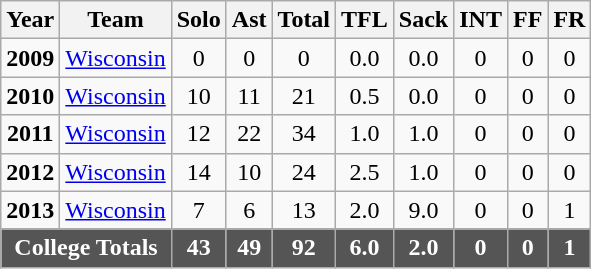<table class="wikitable" style="text-align:center;">
<tr>
<th>Year</th>
<th>Team</th>
<th>Solo</th>
<th>Ast</th>
<th>Total</th>
<th>TFL</th>
<th>Sack</th>
<th>INT</th>
<th>FF</th>
<th>FR</th>
</tr>
<tr>
<td><strong>2009</strong></td>
<td><a href='#'>Wisconsin</a></td>
<td>0</td>
<td>0</td>
<td>0</td>
<td>0.0</td>
<td>0.0</td>
<td>0</td>
<td>0</td>
<td>0</td>
</tr>
<tr>
<td><strong>2010</strong></td>
<td><a href='#'>Wisconsin</a></td>
<td>10</td>
<td>11</td>
<td>21</td>
<td>0.5</td>
<td>0.0</td>
<td>0</td>
<td>0</td>
<td>0</td>
</tr>
<tr>
<td><strong>2011</strong></td>
<td><a href='#'>Wisconsin</a></td>
<td>12</td>
<td>22</td>
<td>34</td>
<td>1.0</td>
<td>1.0</td>
<td>0</td>
<td>0</td>
<td>0</td>
</tr>
<tr>
<td><strong>2012</strong></td>
<td><a href='#'>Wisconsin</a></td>
<td>14</td>
<td>10</td>
<td>24</td>
<td>2.5</td>
<td>1.0</td>
<td>0</td>
<td>0</td>
<td>0</td>
</tr>
<tr>
<td><strong>2013</strong></td>
<td><a href='#'>Wisconsin</a></td>
<td>7</td>
<td>6</td>
<td>13</td>
<td>2.0</td>
<td>9.0</td>
<td>0</td>
<td>0</td>
<td>1</td>
</tr>
<tr style="background:#555; font-weight:bold; color:white;">
<td colspan=2>College Totals</td>
<td>43</td>
<td>49</td>
<td>92</td>
<td>6.0</td>
<td>2.0</td>
<td>0</td>
<td>0</td>
<td>1</td>
</tr>
</table>
